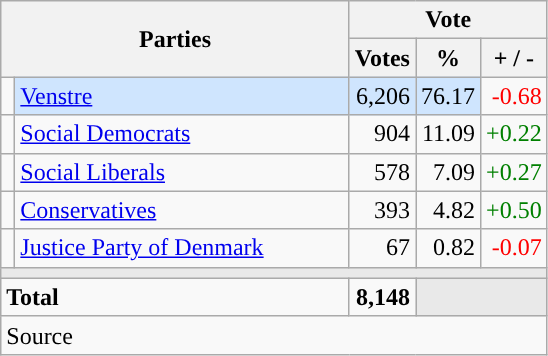<table class="wikitable" style="text-align:right;">
<tr>
<th style="text-align:centre;" rowspan="2" colspan="2" width="225">Parties</th>
<th colspan="3">Vote</th>
</tr>
<tr>
<th width="15">Votes</th>
<th width="15">%</th>
<th width="15">+ / -</th>
</tr>
<tr>
<td width="2" style="color:inherit;background:"></td>
<td bgcolor=#cfe5fe  align="left"><a href='#'>Venstre</a></td>
<td bgcolor=#cfe5fe>6,206</td>
<td bgcolor=#cfe5fe>76.17</td>
<td style=color:red;>-0.68</td>
</tr>
<tr>
<td width="2" style="color:inherit;background:"></td>
<td align="left"><a href='#'>Social Democrats</a></td>
<td>904</td>
<td>11.09</td>
<td style=color:green;>+0.22</td>
</tr>
<tr>
<td width="2" style="color:inherit;background:"></td>
<td align="left"><a href='#'>Social Liberals</a></td>
<td>578</td>
<td>7.09</td>
<td style=color:green;>+0.27</td>
</tr>
<tr>
<td width="2" style="color:inherit;background:"></td>
<td align="left"><a href='#'>Conservatives</a></td>
<td>393</td>
<td>4.82</td>
<td style=color:green;>+0.50</td>
</tr>
<tr>
<td width="2" style="color:inherit;background:"></td>
<td align="left"><a href='#'>Justice Party of Denmark</a></td>
<td>67</td>
<td>0.82</td>
<td style=color:red;>-0.07</td>
</tr>
<tr>
<td colspan="7" bgcolor="#E9E9E9"></td>
</tr>
<tr>
<td align="left" colspan="2"><strong>Total</strong></td>
<td><strong>8,148</strong></td>
<td bgcolor="#E9E9E9" colspan="2"></td>
</tr>
<tr>
<td align="left" colspan="6">Source</td>
</tr>
</table>
